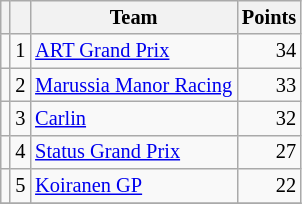<table class="wikitable" style="font-size: 85%;">
<tr>
<th></th>
<th></th>
<th>Team</th>
<th>Points</th>
</tr>
<tr>
<td align="left"></td>
<td align="center">1</td>
<td> <a href='#'>ART Grand Prix</a></td>
<td align="right">34</td>
</tr>
<tr>
<td align="left"></td>
<td align="center">2</td>
<td> <a href='#'>Marussia Manor Racing</a></td>
<td align="right">33</td>
</tr>
<tr>
<td align="left"></td>
<td align="center">3</td>
<td> <a href='#'>Carlin</a></td>
<td align="right">32</td>
</tr>
<tr>
<td align="left"></td>
<td align="center">4</td>
<td> <a href='#'>Status Grand Prix</a></td>
<td align="right">27</td>
</tr>
<tr>
<td align="left"></td>
<td align="center">5</td>
<td> <a href='#'>Koiranen GP</a></td>
<td align="right">22</td>
</tr>
<tr>
</tr>
</table>
